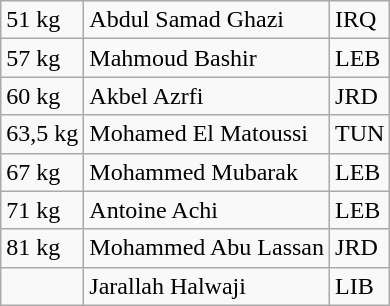<table class="wikitable">
<tr>
<td>51 kg</td>
<td>Abdul  Samad Ghazi</td>
<td>IRQ</td>
</tr>
<tr>
<td>57 kg</td>
<td>Mahmoud  Bashir</td>
<td>LEB</td>
</tr>
<tr>
<td>60 kg</td>
<td>Akbel  Azrfi</td>
<td>JRD</td>
</tr>
<tr>
<td>63,5 kg</td>
<td>Mohamed El  Matoussi</td>
<td>TUN</td>
</tr>
<tr>
<td>67 kg</td>
<td>Mohammed  Mubarak</td>
<td>LEB</td>
</tr>
<tr>
<td>71 kg</td>
<td>Antoine  Achi</td>
<td>LEB</td>
</tr>
<tr>
<td>81 kg</td>
<td>Mohammed  Abu Lassan</td>
<td>JRD</td>
</tr>
<tr>
<td></td>
<td>Jarallah  Halwaji</td>
<td>LIB</td>
</tr>
</table>
